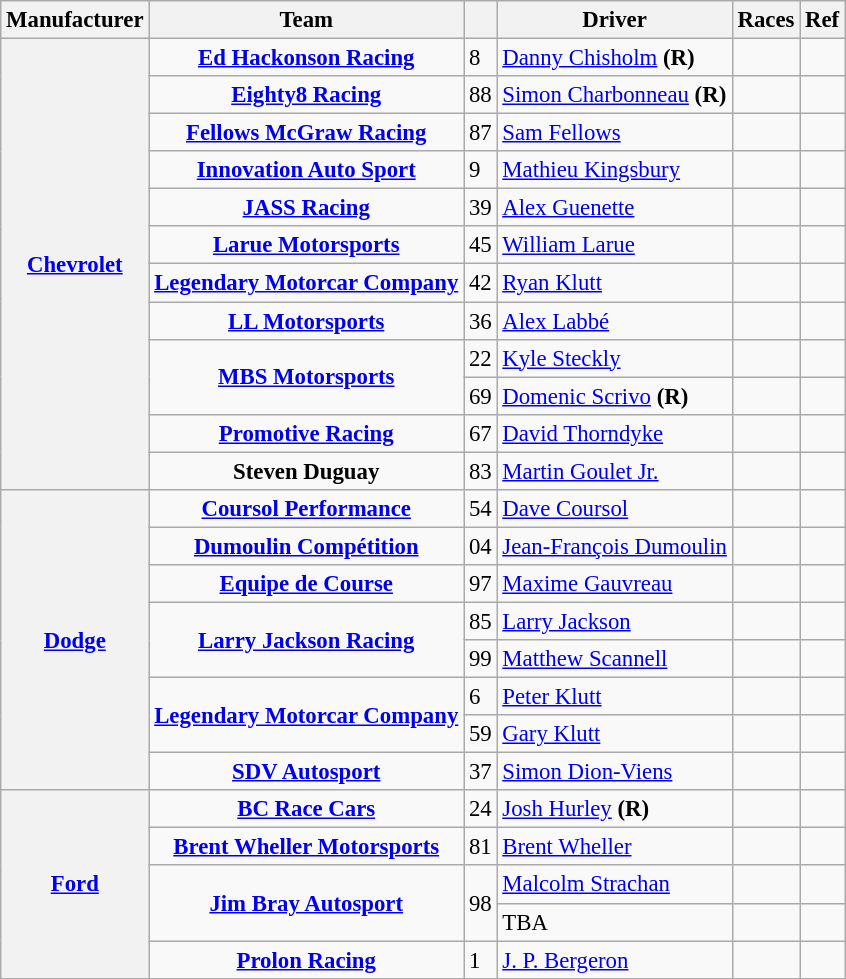<table class="wikitable" style="font-size: 95%;">
<tr>
<th>Manufacturer</th>
<th>Team</th>
<th></th>
<th>Driver</th>
<th>Races</th>
<th>Ref</th>
</tr>
<tr>
<th rowspan="12"><a href='#'>Chevrolet</a></th>
<td style="text-align: center;"><strong><a href='#'>Ed Hackonson Racing</a></strong></td>
<td>8</td>
<td><a href='#'>Danny Chisholm</a> <strong>(R)</strong></td>
<td></td>
<td></td>
</tr>
<tr>
<td style="text-align: center;"><strong><a href='#'>Eighty8 Racing</a></strong></td>
<td>88</td>
<td><a href='#'>Simon Charbonneau</a> <strong>(R)</strong></td>
<td></td>
<td></td>
</tr>
<tr>
<td style="text-align:center;"><strong><a href='#'>Fellows McGraw Racing</a></strong></td>
<td>87</td>
<td><a href='#'>Sam Fellows</a></td>
<td></td>
<td></td>
</tr>
<tr>
<td style="text-align: center;"><strong><a href='#'>Innovation Auto Sport</a></strong></td>
<td>9</td>
<td><a href='#'>Mathieu Kingsbury</a></td>
<td></td>
<td></td>
</tr>
<tr>
<td style="text-align: center;"><strong><a href='#'>JASS Racing</a></strong></td>
<td>39</td>
<td><a href='#'>Alex Guenette</a></td>
<td></td>
<td></td>
</tr>
<tr>
<td style="text-align: center;"><a href='#'><strong>Larue Motorsports</strong></a></td>
<td>45</td>
<td><a href='#'>William Larue</a></td>
<td></td>
<td></td>
</tr>
<tr>
<td style="text-align: center;"><strong><a href='#'>Legendary Motorcar Company</a></strong></td>
<td>42</td>
<td><a href='#'>Ryan Klutt</a></td>
<td></td>
<td></td>
</tr>
<tr>
<td style="text-align: center;"><a href='#'><strong>LL Motorsports</strong></a></td>
<td>36</td>
<td><a href='#'>Alex Labbé</a></td>
<td></td>
<td></td>
</tr>
<tr>
<td rowspan="2" style="text-align: center;"><strong><a href='#'>MBS Motorsports</a></strong></td>
<td>22</td>
<td><a href='#'>Kyle Steckly</a></td>
<td></td>
<td></td>
</tr>
<tr>
<td>69</td>
<td><a href='#'>Domenic Scrivo</a> <strong>(R)</strong></td>
<td></td>
<td></td>
</tr>
<tr>
<td style="text-align: center;"><strong><a href='#'>Promotive Racing</a></strong></td>
<td>67</td>
<td><a href='#'>David Thorndyke</a></td>
<td></td>
<td></td>
</tr>
<tr>
<td style="text-align: center;"><strong>Steven Duguay</strong></td>
<td>83</td>
<td><a href='#'>Martin Goulet Jr.</a></td>
<td></td>
<td></td>
</tr>
<tr>
<th rowspan="8"><a href='#'>Dodge</a></th>
<td style="text-align: center;"><strong><a href='#'>Coursol Performance</a></strong></td>
<td>54</td>
<td><a href='#'>Dave Coursol</a></td>
<td></td>
<td></td>
</tr>
<tr>
<td style="text-align: center;"><strong><a href='#'>Dumoulin Compétition</a></strong></td>
<td>04</td>
<td><a href='#'>Jean-François Dumoulin</a></td>
<td></td>
<td></td>
</tr>
<tr>
<td style="text-align: center;"><a href='#'><strong>Equipe de Course</strong></a></td>
<td>97</td>
<td><a href='#'>Maxime Gauvreau</a></td>
<td></td>
<td></td>
</tr>
<tr>
<td rowspan="2" style="text-align: center;"><strong><a href='#'>Larry Jackson Racing</a></strong></td>
<td>85</td>
<td><a href='#'>Larry Jackson</a></td>
<td></td>
<td></td>
</tr>
<tr>
<td>99</td>
<td><a href='#'>Matthew Scannell</a></td>
<td></td>
<td></td>
</tr>
<tr>
<td rowspan="2" style="text-align: center;"><strong><a href='#'>Legendary Motorcar Company</a></strong></td>
<td>6</td>
<td><a href='#'>Peter Klutt</a></td>
<td></td>
<td></td>
</tr>
<tr>
<td>59</td>
<td><a href='#'>Gary Klutt</a></td>
<td></td>
<td></td>
</tr>
<tr>
<td style="text-align: center;"><a href='#'><strong>SDV Autosport</strong></a></td>
<td>37</td>
<td><a href='#'>Simon Dion-Viens</a></td>
<td></td>
<td></td>
</tr>
<tr>
<th rowspan="5"><a href='#'>Ford</a></th>
<td style="text-align: center;"><strong><a href='#'>BC Race Cars</a></strong></td>
<td>24</td>
<td><a href='#'>Josh Hurley</a> <strong>(R)</strong></td>
<td></td>
<td></td>
</tr>
<tr>
<td style="text-align: center;"><strong><a href='#'>Brent Wheller Motorsports</a></strong></td>
<td>81</td>
<td><a href='#'>Brent Wheller</a></td>
<td></td>
<td></td>
</tr>
<tr>
<td rowspan="2" style="text-align: center;"><strong><a href='#'>Jim Bray Autosport</a></strong></td>
<td rowspan="2">98</td>
<td><a href='#'>Malcolm Strachan</a></td>
<td></td>
<td></td>
</tr>
<tr>
<td>TBA</td>
<td></td>
<td></td>
</tr>
<tr>
<td style="text-align: center;"><strong><a href='#'>Prolon Racing</a></strong></td>
<td>1</td>
<td><a href='#'>J. P. Bergeron</a></td>
<td></td>
<td></td>
</tr>
</table>
